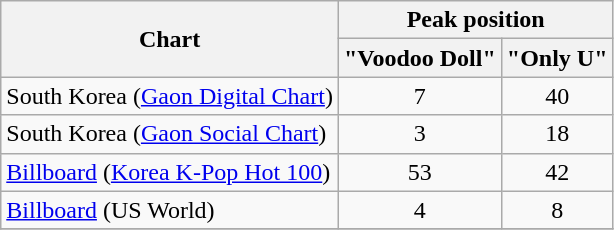<table class="wikitable plainrowheaders">
<tr>
<th scope="col" rowspan=2>Chart</th>
<th scope="col" colspan=2>Peak position</th>
</tr>
<tr>
<th scope="col">"Voodoo Doll"</th>
<th scope="col">"Only U"</th>
</tr>
<tr>
<td>South Korea (<a href='#'>Gaon Digital Chart</a>)</td>
<td align="center">7</td>
<td align="center">40</td>
</tr>
<tr>
<td>South Korea (<a href='#'>Gaon Social Chart</a>)</td>
<td align="center">3</td>
<td align="center">18</td>
</tr>
<tr>
<td><a href='#'>Billboard</a> (<a href='#'>Korea K-Pop Hot 100</a>)</td>
<td align="center">53</td>
<td align="center">42</td>
</tr>
<tr>
<td><a href='#'>Billboard</a> (US World)</td>
<td align="center">4</td>
<td align="center">8</td>
</tr>
<tr>
</tr>
</table>
